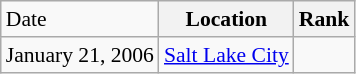<table class="wikitable sortable" style="font-size:90%" style="text-align:center">
<tr>
<td>Date</td>
<th>Location</th>
<th>Rank</th>
</tr>
<tr>
<td>January 21, 2006</td>
<td><a href='#'>Salt Lake City</a></td>
<td></td>
</tr>
</table>
